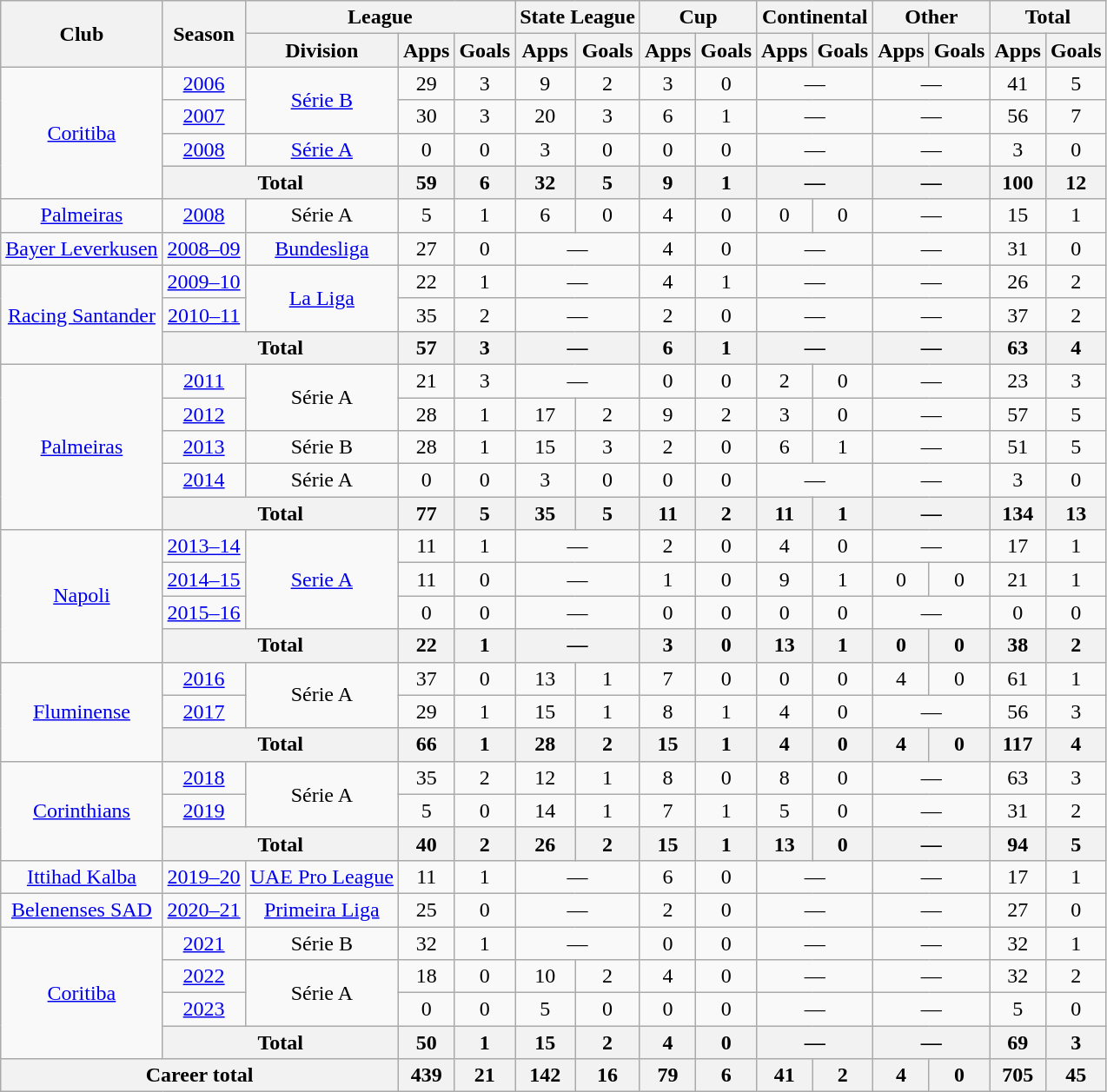<table class="wikitable" style="text-align: center;">
<tr>
<th rowspan=2>Club</th>
<th rowspan=2>Season</th>
<th colspan=3>League</th>
<th colspan=2>State League</th>
<th colspan=2>Cup</th>
<th colspan=2>Continental</th>
<th colspan=2>Other</th>
<th colspan=2>Total</th>
</tr>
<tr>
<th>Division</th>
<th>Apps</th>
<th>Goals</th>
<th>Apps</th>
<th>Goals</th>
<th>Apps</th>
<th>Goals</th>
<th>Apps</th>
<th>Goals</th>
<th>Apps</th>
<th>Goals</th>
<th>Apps</th>
<th>Goals</th>
</tr>
<tr>
<td rowspan="4"><a href='#'>Coritiba</a></td>
<td><a href='#'>2006</a></td>
<td rowspan="2"><a href='#'>Série B</a></td>
<td>29</td>
<td>3</td>
<td>9</td>
<td>2</td>
<td>3</td>
<td>0</td>
<td colspan=2>—</td>
<td colspan=2>—</td>
<td>41</td>
<td>5</td>
</tr>
<tr>
<td><a href='#'>2007</a></td>
<td>30</td>
<td>3</td>
<td>20</td>
<td>3</td>
<td>6</td>
<td>1</td>
<td colspan=2>—</td>
<td colspan=2>—</td>
<td>56</td>
<td>7</td>
</tr>
<tr>
<td><a href='#'>2008</a></td>
<td><a href='#'>Série A</a></td>
<td>0</td>
<td>0</td>
<td>3</td>
<td>0</td>
<td>0</td>
<td>0</td>
<td colspan=2>—</td>
<td colspan=2>—</td>
<td>3</td>
<td>0</td>
</tr>
<tr>
<th colspan="2">Total</th>
<th>59</th>
<th>6</th>
<th>32</th>
<th>5</th>
<th>9</th>
<th>1</th>
<th colspan=2>—</th>
<th colspan=2>—</th>
<th>100</th>
<th>12</th>
</tr>
<tr>
<td><a href='#'>Palmeiras</a></td>
<td><a href='#'>2008</a></td>
<td>Série A</td>
<td>5</td>
<td>1</td>
<td>6</td>
<td>0</td>
<td>4</td>
<td>0</td>
<td>0</td>
<td>0</td>
<td colspan=2>—</td>
<td>15</td>
<td>1</td>
</tr>
<tr>
<td><a href='#'>Bayer Leverkusen</a></td>
<td><a href='#'>2008–09</a></td>
<td><a href='#'>Bundesliga</a></td>
<td>27</td>
<td>0</td>
<td colspan=2>—</td>
<td>4</td>
<td>0</td>
<td colspan=2>—</td>
<td colspan=2>—</td>
<td>31</td>
<td>0</td>
</tr>
<tr>
<td rowspan="3"><a href='#'>Racing Santander</a></td>
<td><a href='#'>2009–10</a></td>
<td rowspan="2"><a href='#'>La Liga</a></td>
<td>22</td>
<td>1</td>
<td colspan=2>—</td>
<td>4</td>
<td>1</td>
<td colspan=2>—</td>
<td colspan=2>—</td>
<td>26</td>
<td>2</td>
</tr>
<tr>
<td><a href='#'>2010–11</a></td>
<td>35</td>
<td>2</td>
<td colspan=2>—</td>
<td>2</td>
<td>0</td>
<td colspan=2>—</td>
<td colspan=2>—</td>
<td>37</td>
<td>2</td>
</tr>
<tr>
<th colspan="2">Total</th>
<th>57</th>
<th>3</th>
<th colspan=2>—</th>
<th>6</th>
<th>1</th>
<th colspan=2>—</th>
<th colspan=2>—</th>
<th>63</th>
<th>4</th>
</tr>
<tr>
<td rowspan="5"><a href='#'>Palmeiras</a></td>
<td><a href='#'>2011</a></td>
<td rowspan="2">Série A</td>
<td>21</td>
<td>3</td>
<td colspan=2>—</td>
<td>0</td>
<td>0</td>
<td>2</td>
<td>0</td>
<td colspan=2>—</td>
<td>23</td>
<td>3</td>
</tr>
<tr>
<td><a href='#'>2012</a></td>
<td>28</td>
<td>1</td>
<td>17</td>
<td>2</td>
<td>9</td>
<td>2</td>
<td>3</td>
<td>0</td>
<td colspan=2>—</td>
<td>57</td>
<td>5</td>
</tr>
<tr>
<td><a href='#'>2013</a></td>
<td>Série B</td>
<td>28</td>
<td>1</td>
<td>15</td>
<td>3</td>
<td>2</td>
<td>0</td>
<td>6</td>
<td>1</td>
<td colspan=2>—</td>
<td>51</td>
<td>5</td>
</tr>
<tr>
<td><a href='#'>2014</a></td>
<td>Série A</td>
<td>0</td>
<td>0</td>
<td>3</td>
<td>0</td>
<td>0</td>
<td>0</td>
<td colspan=2>—</td>
<td colspan=2>—</td>
<td>3</td>
<td>0</td>
</tr>
<tr>
<th colspan="2">Total</th>
<th>77</th>
<th>5</th>
<th>35</th>
<th>5</th>
<th>11</th>
<th>2</th>
<th>11</th>
<th>1</th>
<th colspan=2>—</th>
<th>134</th>
<th>13</th>
</tr>
<tr>
<td rowspan="4"><a href='#'>Napoli</a></td>
<td><a href='#'>2013–14</a></td>
<td rowspan="3"><a href='#'>Serie A</a></td>
<td>11</td>
<td>1</td>
<td colspan=2>—</td>
<td>2</td>
<td>0</td>
<td>4</td>
<td>0</td>
<td colspan=2>—</td>
<td>17</td>
<td>1</td>
</tr>
<tr>
<td><a href='#'>2014–15</a></td>
<td>11</td>
<td>0</td>
<td colspan=2>—</td>
<td>1</td>
<td>0</td>
<td>9</td>
<td>1</td>
<td>0</td>
<td>0</td>
<td>21</td>
<td>1</td>
</tr>
<tr>
<td><a href='#'>2015–16</a></td>
<td>0</td>
<td>0</td>
<td colspan=2>—</td>
<td>0</td>
<td>0</td>
<td>0</td>
<td>0</td>
<td colspan=2>—</td>
<td>0</td>
<td>0</td>
</tr>
<tr>
<th colspan="2">Total</th>
<th>22</th>
<th>1</th>
<th colspan=2>—</th>
<th>3</th>
<th>0</th>
<th>13</th>
<th>1</th>
<th>0</th>
<th>0</th>
<th>38</th>
<th>2</th>
</tr>
<tr>
<td rowspan="3"><a href='#'>Fluminense</a></td>
<td><a href='#'>2016</a></td>
<td rowspan="2">Série A</td>
<td>37</td>
<td>0</td>
<td>13</td>
<td>1</td>
<td>7</td>
<td>0</td>
<td>0</td>
<td>0</td>
<td>4</td>
<td>0</td>
<td>61</td>
<td>1</td>
</tr>
<tr>
<td><a href='#'>2017</a></td>
<td>29</td>
<td>1</td>
<td>15</td>
<td>1</td>
<td>8</td>
<td>1</td>
<td>4</td>
<td>0</td>
<td colspan=2>—</td>
<td>56</td>
<td>3</td>
</tr>
<tr>
<th colspan="2">Total</th>
<th>66</th>
<th>1</th>
<th>28</th>
<th>2</th>
<th>15</th>
<th>1</th>
<th>4</th>
<th>0</th>
<th>4</th>
<th>0</th>
<th>117</th>
<th>4</th>
</tr>
<tr>
<td rowspan="3"><a href='#'>Corinthians</a></td>
<td><a href='#'>2018</a></td>
<td rowspan="2">Série A</td>
<td>35</td>
<td>2</td>
<td>12</td>
<td>1</td>
<td>8</td>
<td>0</td>
<td>8</td>
<td>0</td>
<td colspan=2>—</td>
<td>63</td>
<td>3</td>
</tr>
<tr>
<td><a href='#'>2019</a></td>
<td>5</td>
<td>0</td>
<td>14</td>
<td>1</td>
<td>7</td>
<td>1</td>
<td>5</td>
<td>0</td>
<td colspan=2>—</td>
<td>31</td>
<td>2</td>
</tr>
<tr>
<th colspan="2">Total</th>
<th>40</th>
<th>2</th>
<th>26</th>
<th>2</th>
<th>15</th>
<th>1</th>
<th>13</th>
<th>0</th>
<th colspan=2>—</th>
<th>94</th>
<th>5</th>
</tr>
<tr>
<td><a href='#'>Ittihad Kalba</a></td>
<td><a href='#'>2019–20</a></td>
<td><a href='#'>UAE Pro League</a></td>
<td>11</td>
<td>1</td>
<td colspan=2>—</td>
<td>6</td>
<td>0</td>
<td colspan=2>—</td>
<td colspan=2>—</td>
<td>17</td>
<td>1</td>
</tr>
<tr>
<td><a href='#'>Belenenses SAD</a></td>
<td><a href='#'>2020–21</a></td>
<td><a href='#'>Primeira Liga</a></td>
<td>25</td>
<td>0</td>
<td colspan=2>—</td>
<td>2</td>
<td>0</td>
<td colspan=2>—</td>
<td colspan=2>—</td>
<td>27</td>
<td>0</td>
</tr>
<tr>
<td rowspan="4"><a href='#'>Coritiba</a></td>
<td><a href='#'>2021</a></td>
<td>Série B</td>
<td>32</td>
<td>1</td>
<td colspan=2>—</td>
<td>0</td>
<td>0</td>
<td colspan=2>—</td>
<td colspan=2>—</td>
<td>32</td>
<td>1</td>
</tr>
<tr>
<td><a href='#'>2022</a></td>
<td rowspan="2">Série A</td>
<td>18</td>
<td>0</td>
<td>10</td>
<td>2</td>
<td>4</td>
<td>0</td>
<td colspan=2>—</td>
<td colspan=2>—</td>
<td>32</td>
<td>2</td>
</tr>
<tr>
<td><a href='#'>2023</a></td>
<td>0</td>
<td>0</td>
<td>5</td>
<td>0</td>
<td>0</td>
<td>0</td>
<td colspan=2>—</td>
<td colspan=2>—</td>
<td>5</td>
<td>0</td>
</tr>
<tr>
<th colspan="2">Total</th>
<th>50</th>
<th>1</th>
<th>15</th>
<th>2</th>
<th>4</th>
<th>0</th>
<th colspan=2>—</th>
<th colspan=2>—</th>
<th>69</th>
<th>3</th>
</tr>
<tr>
<th colspan="3"><strong>Career total</strong></th>
<th>439</th>
<th>21</th>
<th>142</th>
<th>16</th>
<th>79</th>
<th>6</th>
<th>41</th>
<th>2</th>
<th>4</th>
<th>0</th>
<th>705</th>
<th>45</th>
</tr>
</table>
